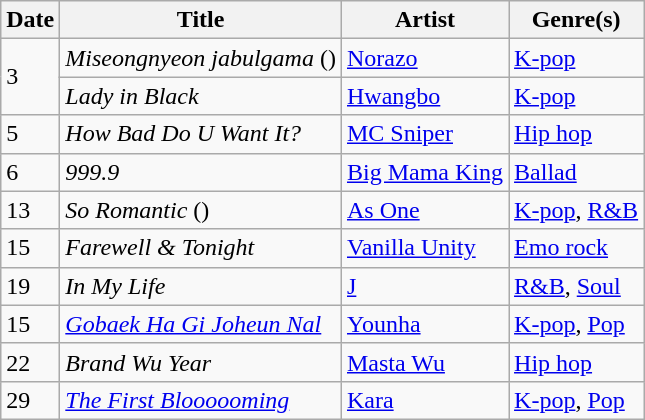<table class="wikitable" style="text-align: left;">
<tr>
<th>Date</th>
<th>Title</th>
<th>Artist</th>
<th>Genre(s)</th>
</tr>
<tr>
<td rowspan="2">3</td>
<td><em>Miseongnyeon jabulgama</em> ()</td>
<td><a href='#'>Norazo</a></td>
<td><a href='#'>K-pop</a></td>
</tr>
<tr>
<td><em>Lady in Black</em></td>
<td><a href='#'>Hwangbo</a></td>
<td><a href='#'>K-pop</a></td>
</tr>
<tr>
<td>5</td>
<td><em>How Bad Do U Want It?</em></td>
<td><a href='#'>MC Sniper</a></td>
<td><a href='#'>Hip hop</a></td>
</tr>
<tr>
<td>6</td>
<td><em>999.9</em></td>
<td><a href='#'>Big Mama King</a></td>
<td><a href='#'>Ballad</a></td>
</tr>
<tr>
<td>13</td>
<td><em>So Romantic</em> ()</td>
<td><a href='#'>As One</a></td>
<td><a href='#'>K-pop</a>, <a href='#'>R&B</a></td>
</tr>
<tr>
<td>15</td>
<td><em>Farewell & Tonight</em></td>
<td><a href='#'>Vanilla Unity</a></td>
<td><a href='#'>Emo rock</a></td>
</tr>
<tr>
<td>19</td>
<td><em>In My Life</em></td>
<td><a href='#'>J</a></td>
<td><a href='#'>R&B</a>, <a href='#'>Soul</a></td>
</tr>
<tr>
<td rowspan="1">15</td>
<td><em><a href='#'>Gobaek Ha Gi Joheun Nal</a></em></td>
<td><a href='#'>Younha</a></td>
<td><a href='#'>K-pop</a>, <a href='#'>Pop</a></td>
</tr>
<tr>
<td>22</td>
<td><em>Brand Wu Year</em></td>
<td><a href='#'>Masta Wu</a></td>
<td><a href='#'>Hip hop</a></td>
</tr>
<tr>
<td rowspan="1">29</td>
<td><em><a href='#'>The First Bloooooming</a></em></td>
<td><a href='#'>Kara</a></td>
<td><a href='#'>K-pop</a>, <a href='#'>Pop</a></td>
</tr>
</table>
